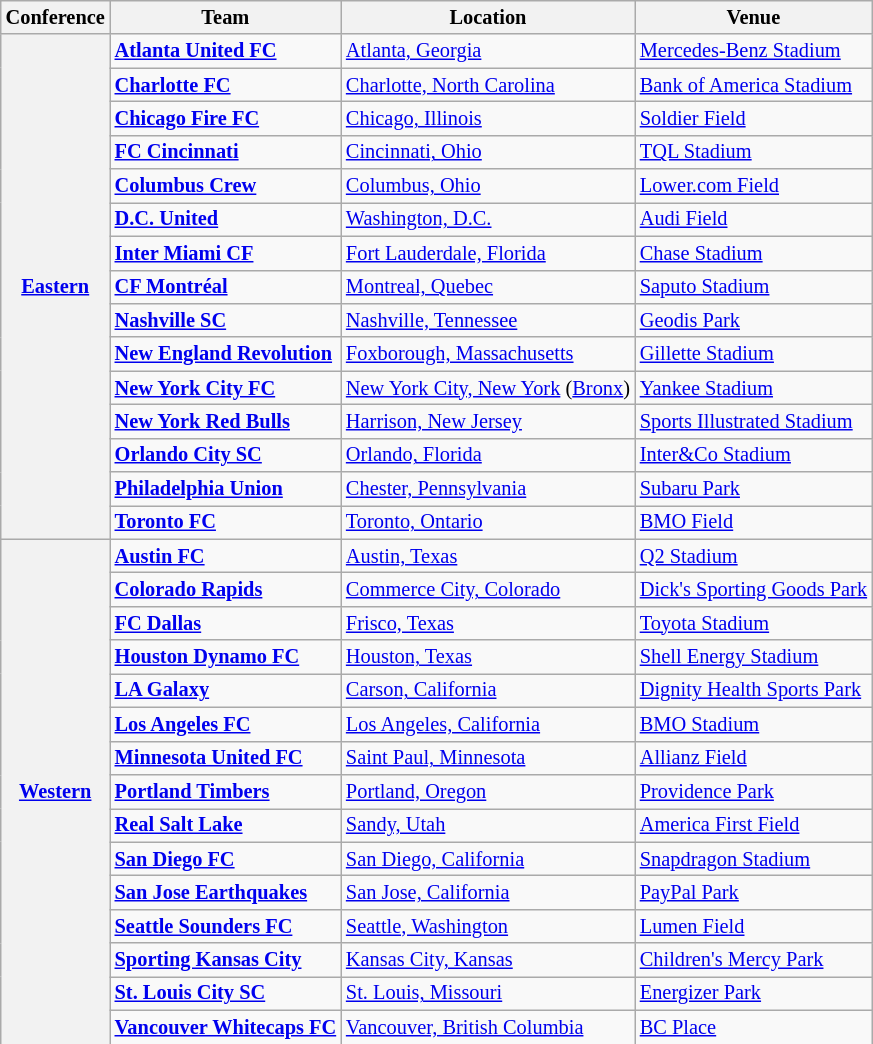<table class="wikitable" style="font-size:85%">
<tr>
<th>Conference</th>
<th>Team</th>
<th>Location</th>
<th>Venue</th>
</tr>
<tr>
<th rowspan="15"><a href='#'>Eastern</a></th>
<td><strong><a href='#'>Atlanta United FC</a></strong></td>
<td><a href='#'>Atlanta, Georgia</a></td>
<td><a href='#'>Mercedes-Benz Stadium</a></td>
</tr>
<tr>
<td><strong><a href='#'>Charlotte FC</a></strong></td>
<td><a href='#'>Charlotte, North Carolina</a></td>
<td><a href='#'>Bank of America Stadium</a></td>
</tr>
<tr>
<td><strong><a href='#'>Chicago Fire FC</a></strong></td>
<td><a href='#'>Chicago, Illinois</a></td>
<td><a href='#'>Soldier Field</a></td>
</tr>
<tr>
<td><strong><a href='#'>FC Cincinnati</a></strong></td>
<td><a href='#'>Cincinnati, Ohio</a></td>
<td><a href='#'>TQL Stadium</a></td>
</tr>
<tr>
<td><strong><a href='#'>Columbus Crew</a></strong></td>
<td><a href='#'>Columbus, Ohio</a></td>
<td><a href='#'>Lower.com Field</a></td>
</tr>
<tr>
<td><strong><a href='#'>D.C. United</a></strong></td>
<td><a href='#'>Washington, D.C.</a></td>
<td><a href='#'>Audi Field</a></td>
</tr>
<tr>
<td><strong><a href='#'>Inter Miami CF</a></strong></td>
<td><a href='#'>Fort Lauderdale, Florida</a></td>
<td><a href='#'>Chase Stadium</a></td>
</tr>
<tr>
<td><strong><a href='#'>CF Montréal</a></strong></td>
<td><a href='#'>Montreal, Quebec</a></td>
<td><a href='#'>Saputo Stadium</a></td>
</tr>
<tr>
<td><strong><a href='#'>Nashville SC</a></strong></td>
<td><a href='#'>Nashville, Tennessee</a></td>
<td><a href='#'>Geodis Park</a></td>
</tr>
<tr>
<td><strong><a href='#'>New England Revolution</a></strong></td>
<td><a href='#'>Foxborough, Massachusetts</a></td>
<td><a href='#'>Gillette Stadium</a></td>
</tr>
<tr>
<td><strong><a href='#'>New York City FC</a></strong></td>
<td><a href='#'>New York City, New York</a> (<a href='#'>Bronx</a>)</td>
<td><a href='#'>Yankee Stadium</a></td>
</tr>
<tr>
<td><strong><a href='#'>New York Red Bulls</a></strong></td>
<td><a href='#'>Harrison, New Jersey</a></td>
<td><a href='#'>Sports Illustrated Stadium</a></td>
</tr>
<tr>
<td><strong><a href='#'>Orlando City SC</a></strong></td>
<td><a href='#'>Orlando, Florida</a></td>
<td><a href='#'>Inter&Co Stadium</a></td>
</tr>
<tr>
<td><strong><a href='#'>Philadelphia Union</a></strong></td>
<td><a href='#'>Chester, Pennsylvania</a></td>
<td><a href='#'>Subaru Park</a></td>
</tr>
<tr>
<td><strong><a href='#'>Toronto FC</a></strong></td>
<td><a href='#'>Toronto, Ontario</a></td>
<td><a href='#'>BMO Field</a></td>
</tr>
<tr>
<th rowspan="15"><a href='#'>Western</a></th>
<td><strong><a href='#'>Austin FC</a></strong></td>
<td><a href='#'>Austin, Texas</a></td>
<td><a href='#'>Q2 Stadium</a></td>
</tr>
<tr>
<td><strong><a href='#'>Colorado Rapids</a></strong></td>
<td><a href='#'>Commerce City, Colorado</a></td>
<td><a href='#'>Dick's Sporting Goods Park</a></td>
</tr>
<tr>
<td><strong><a href='#'>FC Dallas</a></strong></td>
<td><a href='#'>Frisco, Texas</a></td>
<td><a href='#'>Toyota Stadium</a></td>
</tr>
<tr>
<td><strong><a href='#'>Houston Dynamo FC</a></strong></td>
<td><a href='#'>Houston, Texas</a></td>
<td><a href='#'>Shell Energy Stadium</a></td>
</tr>
<tr>
<td><strong><a href='#'>LA Galaxy</a></strong></td>
<td><a href='#'>Carson, California</a></td>
<td><a href='#'>Dignity Health Sports Park</a></td>
</tr>
<tr>
<td><strong><a href='#'>Los Angeles FC</a></strong></td>
<td><a href='#'>Los Angeles, California</a></td>
<td><a href='#'>BMO Stadium</a></td>
</tr>
<tr>
<td><strong><a href='#'>Minnesota United FC</a></strong></td>
<td><a href='#'>Saint Paul, Minnesota</a></td>
<td><a href='#'>Allianz Field</a></td>
</tr>
<tr>
<td><strong><a href='#'>Portland Timbers</a></strong></td>
<td><a href='#'>Portland, Oregon</a></td>
<td><a href='#'>Providence Park</a></td>
</tr>
<tr>
<td><strong><a href='#'>Real Salt Lake</a></strong></td>
<td><a href='#'>Sandy, Utah</a></td>
<td><a href='#'>America First Field</a></td>
</tr>
<tr>
<td><strong><a href='#'>San Diego FC</a></strong></td>
<td><a href='#'>San Diego, California</a></td>
<td><a href='#'>Snapdragon Stadium</a></td>
</tr>
<tr>
<td><strong><a href='#'>San Jose Earthquakes</a></strong></td>
<td><a href='#'>San Jose, California</a></td>
<td><a href='#'>PayPal Park</a></td>
</tr>
<tr>
<td><strong><a href='#'>Seattle Sounders FC</a></strong></td>
<td><a href='#'>Seattle, Washington</a></td>
<td><a href='#'>Lumen Field</a></td>
</tr>
<tr>
<td><strong><a href='#'>Sporting Kansas City</a></strong></td>
<td><a href='#'>Kansas City, Kansas</a></td>
<td><a href='#'>Children's Mercy Park</a></td>
</tr>
<tr>
<td><strong><a href='#'>St. Louis City SC</a></strong></td>
<td><a href='#'>St. Louis, Missouri</a></td>
<td><a href='#'>Energizer Park</a></td>
</tr>
<tr>
<td><strong><a href='#'>Vancouver Whitecaps FC</a></strong></td>
<td><a href='#'>Vancouver, British Columbia</a></td>
<td><a href='#'>BC Place</a></td>
</tr>
</table>
